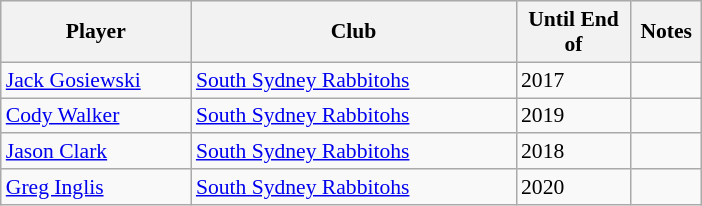<table class="wikitable" style="font-size:90%">
<tr style="background:#efefef;">
<th style="width:120px;">Player</th>
<th style="width:210px;">Club</th>
<th style="width:70px;">Until End of</th>
<th style="width:40px;">Notes</th>
</tr>
<tr>
<td><a href='#'>Jack Gosiewski</a></td>
<td> <a href='#'>South Sydney Rabbitohs</a></td>
<td>2017</td>
<td></td>
</tr>
<tr>
<td><a href='#'>Cody Walker</a></td>
<td> <a href='#'>South Sydney Rabbitohs</a></td>
<td>2019</td>
<td></td>
</tr>
<tr>
<td><a href='#'>Jason Clark</a></td>
<td> <a href='#'>South Sydney Rabbitohs</a></td>
<td>2018</td>
<td></td>
</tr>
<tr>
<td><a href='#'>Greg Inglis</a></td>
<td> <a href='#'>South Sydney Rabbitohs</a></td>
<td>2020</td>
<td></td>
</tr>
</table>
